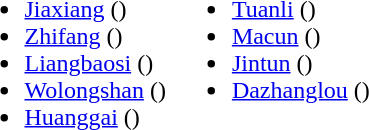<table>
<tr>
<td valign="top"><br><ul><li><a href='#'>Jiaxiang</a> ()</li><li><a href='#'>Zhifang</a> ()</li><li><a href='#'>Liangbaosi</a> ()</li><li><a href='#'>Wolongshan</a> ()</li><li><a href='#'>Huanggai</a> ()</li></ul></td>
<td valign="top"><br><ul><li><a href='#'>Tuanli</a> ()</li><li><a href='#'>Macun</a> ()</li><li><a href='#'>Jintun</a> ()</li><li><a href='#'>Dazhanglou</a> ()</li></ul></td>
</tr>
</table>
